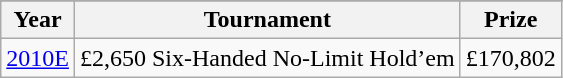<table class="wikitable">
<tr>
</tr>
<tr>
<th>Year</th>
<th>Tournament</th>
<th>Prize</th>
</tr>
<tr>
<td><a href='#'>2010E</a></td>
<td>£2,650 Six-Handed No-Limit Hold’em</td>
<td>£170,802</td>
</tr>
</table>
